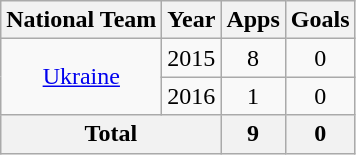<table class="wikitable" style="text-align: center;">
<tr>
<th>National Team</th>
<th>Year</th>
<th>Apps</th>
<th>Goals</th>
</tr>
<tr>
<td rowspan="2"><a href='#'>Ukraine</a></td>
<td>2015</td>
<td>8</td>
<td>0</td>
</tr>
<tr>
<td>2016</td>
<td>1</td>
<td>0</td>
</tr>
<tr>
<th colspan="2">Total</th>
<th>9</th>
<th>0</th>
</tr>
</table>
